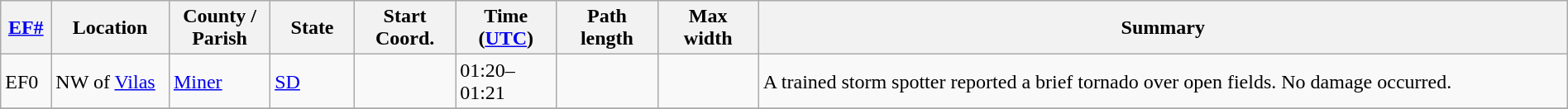<table class="wikitable sortable" style="width:100%;">
<tr>
<th scope="col"  style="width:3%; text-align:center;"><a href='#'>EF#</a></th>
<th scope="col"  style="width:7%; text-align:center;" class="unsortable">Location</th>
<th scope="col"  style="width:6%; text-align:center;" class="unsortable">County / Parish</th>
<th scope="col"  style="width:5%; text-align:center;">State</th>
<th scope="col"  style="width:6%; text-align:center;">Start Coord.</th>
<th scope="col"  style="width:6%; text-align:center;">Time (<a href='#'>UTC</a>)</th>
<th scope="col"  style="width:6%; text-align:center;">Path length</th>
<th scope="col"  style="width:6%; text-align:center;">Max width</th>
<th scope="col" class="unsortable" style="width:48%; text-align:center;">Summary</th>
</tr>
<tr>
<td bgcolor=>EF0</td>
<td>NW of <a href='#'>Vilas</a></td>
<td><a href='#'>Miner</a></td>
<td><a href='#'>SD</a></td>
<td></td>
<td>01:20–01:21</td>
<td></td>
<td></td>
<td>A trained storm spotter reported a brief tornado over open fields. No damage occurred.</td>
</tr>
<tr>
</tr>
</table>
